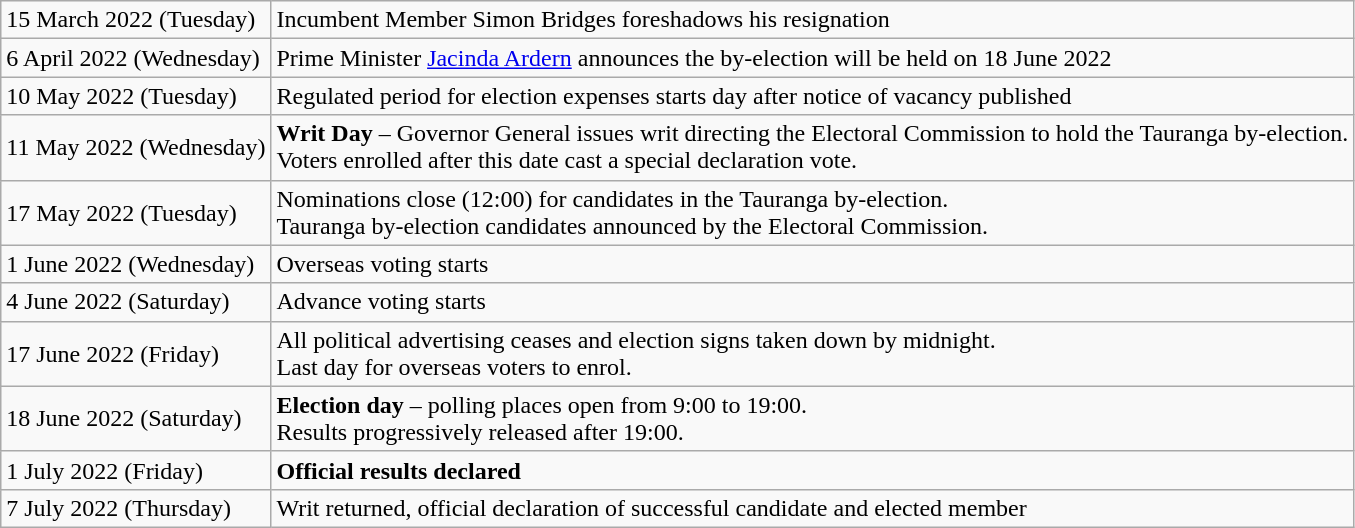<table class="wikitable">
<tr>
<td>15 March 2022 (Tuesday)</td>
<td>Incumbent Member Simon Bridges foreshadows his resignation</td>
</tr>
<tr>
<td>6 April 2022 (Wednesday)</td>
<td>Prime Minister <a href='#'>Jacinda Ardern</a> announces the by-election will be held on 18 June 2022</td>
</tr>
<tr>
<td>10 May 2022 (Tuesday)</td>
<td>Regulated period for election expenses starts day after notice of vacancy published</td>
</tr>
<tr>
<td>11 May 2022 (Wednesday)</td>
<td><strong>Writ Day</strong> – Governor General issues writ directing the Electoral Commission to hold the Tauranga by-election.<br>Voters enrolled after this date cast a special declaration vote.</td>
</tr>
<tr>
<td>17 May 2022 (Tuesday)</td>
<td>Nominations close (12:00) for candidates in the Tauranga by-election.<br>Tauranga by-election candidates announced by the Electoral Commission.</td>
</tr>
<tr>
<td>1 June 2022 (Wednesday)</td>
<td>Overseas voting starts</td>
</tr>
<tr>
<td>4 June 2022 (Saturday)</td>
<td>Advance voting starts</td>
</tr>
<tr>
<td>17 June 2022 (Friday)</td>
<td>All political advertising ceases and election signs taken down by midnight.<br>Last day for overseas voters to enrol.</td>
</tr>
<tr>
<td>18 June 2022 (Saturday)</td>
<td><strong>Election day</strong> – polling places open from 9:00 to 19:00.<br>Results progressively released after 19:00.</td>
</tr>
<tr>
<td>1 July 2022 (Friday)</td>
<td><strong>Official results declared</strong></td>
</tr>
<tr>
<td>7 July 2022 (Thursday)</td>
<td>Writ returned, official declaration of successful candidate and elected member</td>
</tr>
</table>
